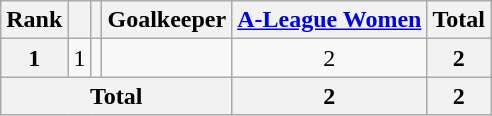<table class="wikitable" style="text-align:center">
<tr>
<th>Rank</th>
<th></th>
<th></th>
<th>Goalkeeper</th>
<th><a href='#'>A-League Women</a></th>
<th>Total</th>
</tr>
<tr>
<th>1</th>
<td>1</td>
<td></td>
<td align="left"></td>
<td>2</td>
<th>2</th>
</tr>
<tr>
<th colspan="4">Total</th>
<th>2</th>
<th>2</th>
</tr>
</table>
